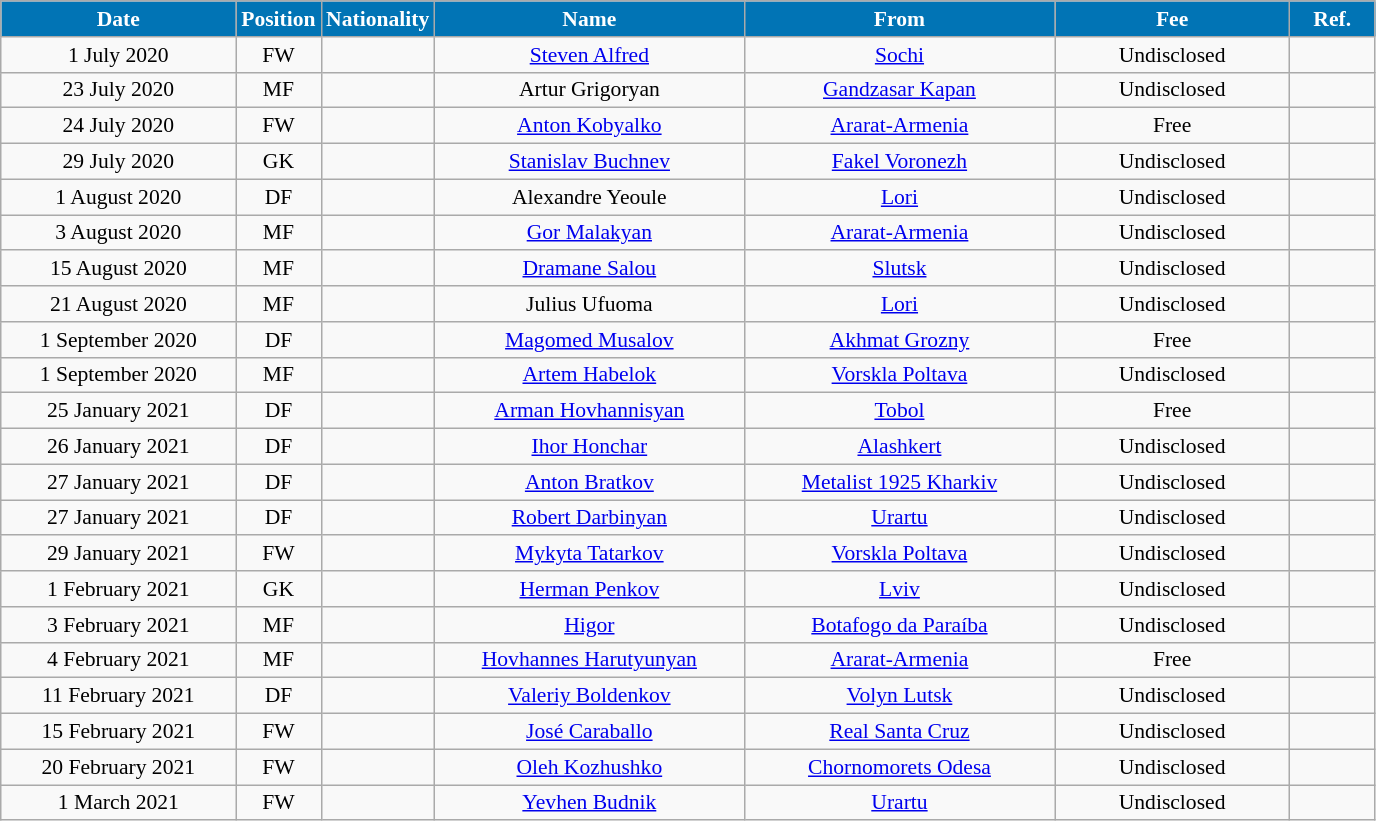<table class="wikitable"  style="text-align:center; font-size:90%; ">
<tr>
<th style="background:#0174B5; color:#FFFFFF; width:150px;">Date</th>
<th style="background:#0174B5; color:#FFFFFF; width:50px;">Position</th>
<th style="background:#0174B5; color:#FFFFFF; width:50px;">Nationality</th>
<th style="background:#0174B5; color:#FFFFFF; width:200px;">Name</th>
<th style="background:#0174B5; color:#FFFFFF; width:200px;">From</th>
<th style="background:#0174B5; color:#FFFFFF; width:150px;">Fee</th>
<th style="background:#0174B5; color:#FFFFFF; width:50px;">Ref.</th>
</tr>
<tr>
<td>1 July 2020</td>
<td>FW</td>
<td></td>
<td><a href='#'>Steven Alfred</a></td>
<td><a href='#'>Sochi</a></td>
<td>Undisclosed</td>
<td></td>
</tr>
<tr>
<td>23 July 2020</td>
<td>MF</td>
<td></td>
<td>Artur Grigoryan</td>
<td><a href='#'>Gandzasar Kapan</a></td>
<td>Undisclosed</td>
<td></td>
</tr>
<tr>
<td>24 July 2020</td>
<td>FW</td>
<td></td>
<td><a href='#'>Anton Kobyalko</a></td>
<td><a href='#'>Ararat-Armenia</a></td>
<td>Free</td>
<td></td>
</tr>
<tr>
<td>29 July 2020</td>
<td>GK</td>
<td></td>
<td><a href='#'>Stanislav Buchnev</a></td>
<td><a href='#'>Fakel Voronezh</a></td>
<td>Undisclosed</td>
<td></td>
</tr>
<tr>
<td>1 August 2020</td>
<td>DF</td>
<td></td>
<td>Alexandre Yeoule</td>
<td><a href='#'>Lori</a></td>
<td>Undisclosed</td>
<td></td>
</tr>
<tr>
<td>3 August 2020</td>
<td>MF</td>
<td></td>
<td><a href='#'>Gor Malakyan</a></td>
<td><a href='#'>Ararat-Armenia</a></td>
<td>Undisclosed</td>
<td></td>
</tr>
<tr>
<td>15 August 2020</td>
<td>MF</td>
<td></td>
<td><a href='#'>Dramane Salou</a></td>
<td><a href='#'>Slutsk</a></td>
<td>Undisclosed</td>
<td></td>
</tr>
<tr>
<td>21 August 2020</td>
<td>MF</td>
<td></td>
<td>Julius Ufuoma</td>
<td><a href='#'>Lori</a></td>
<td>Undisclosed</td>
<td></td>
</tr>
<tr>
<td>1 September 2020</td>
<td>DF</td>
<td></td>
<td><a href='#'>Magomed Musalov</a></td>
<td><a href='#'>Akhmat Grozny</a></td>
<td>Free</td>
<td></td>
</tr>
<tr>
<td>1 September 2020</td>
<td>MF</td>
<td></td>
<td><a href='#'>Artem Habelok</a></td>
<td><a href='#'>Vorskla Poltava</a></td>
<td>Undisclosed</td>
<td></td>
</tr>
<tr>
<td>25 January 2021</td>
<td>DF</td>
<td></td>
<td><a href='#'>Arman Hovhannisyan</a></td>
<td><a href='#'>Tobol</a></td>
<td>Free</td>
<td></td>
</tr>
<tr>
<td>26 January 2021</td>
<td>DF</td>
<td></td>
<td><a href='#'>Ihor Honchar</a></td>
<td><a href='#'>Alashkert</a></td>
<td>Undisclosed</td>
<td></td>
</tr>
<tr>
<td>27 January 2021</td>
<td>DF</td>
<td></td>
<td><a href='#'>Anton Bratkov</a></td>
<td><a href='#'>Metalist 1925 Kharkiv</a></td>
<td>Undisclosed</td>
<td></td>
</tr>
<tr>
<td>27 January 2021</td>
<td>DF</td>
<td></td>
<td><a href='#'>Robert Darbinyan</a></td>
<td><a href='#'>Urartu</a></td>
<td>Undisclosed</td>
<td></td>
</tr>
<tr>
<td>29 January 2021</td>
<td>FW</td>
<td></td>
<td><a href='#'>Mykyta Tatarkov</a></td>
<td><a href='#'>Vorskla Poltava</a></td>
<td>Undisclosed</td>
<td></td>
</tr>
<tr>
<td>1 February 2021</td>
<td>GK</td>
<td></td>
<td><a href='#'>Herman Penkov</a></td>
<td><a href='#'>Lviv</a></td>
<td>Undisclosed</td>
<td></td>
</tr>
<tr>
<td>3 February 2021</td>
<td>MF</td>
<td></td>
<td><a href='#'>Higor</a></td>
<td><a href='#'>Botafogo da Paraíba</a></td>
<td>Undisclosed</td>
<td></td>
</tr>
<tr>
<td>4 February 2021</td>
<td>MF</td>
<td></td>
<td><a href='#'>Hovhannes Harutyunyan</a></td>
<td><a href='#'>Ararat-Armenia</a></td>
<td>Free</td>
<td></td>
</tr>
<tr>
<td>11 February 2021</td>
<td>DF</td>
<td></td>
<td><a href='#'>Valeriy Boldenkov</a></td>
<td><a href='#'>Volyn Lutsk</a></td>
<td>Undisclosed</td>
<td></td>
</tr>
<tr>
<td>15 February 2021</td>
<td>FW</td>
<td></td>
<td><a href='#'>José Caraballo</a></td>
<td><a href='#'>Real Santa Cruz</a></td>
<td>Undisclosed</td>
<td></td>
</tr>
<tr>
<td>20 February 2021</td>
<td>FW</td>
<td></td>
<td><a href='#'>Oleh Kozhushko</a></td>
<td><a href='#'>Chornomorets Odesa</a></td>
<td>Undisclosed</td>
<td></td>
</tr>
<tr>
<td>1 March 2021</td>
<td>FW</td>
<td></td>
<td><a href='#'>Yevhen Budnik</a></td>
<td><a href='#'>Urartu</a></td>
<td>Undisclosed</td>
<td></td>
</tr>
</table>
